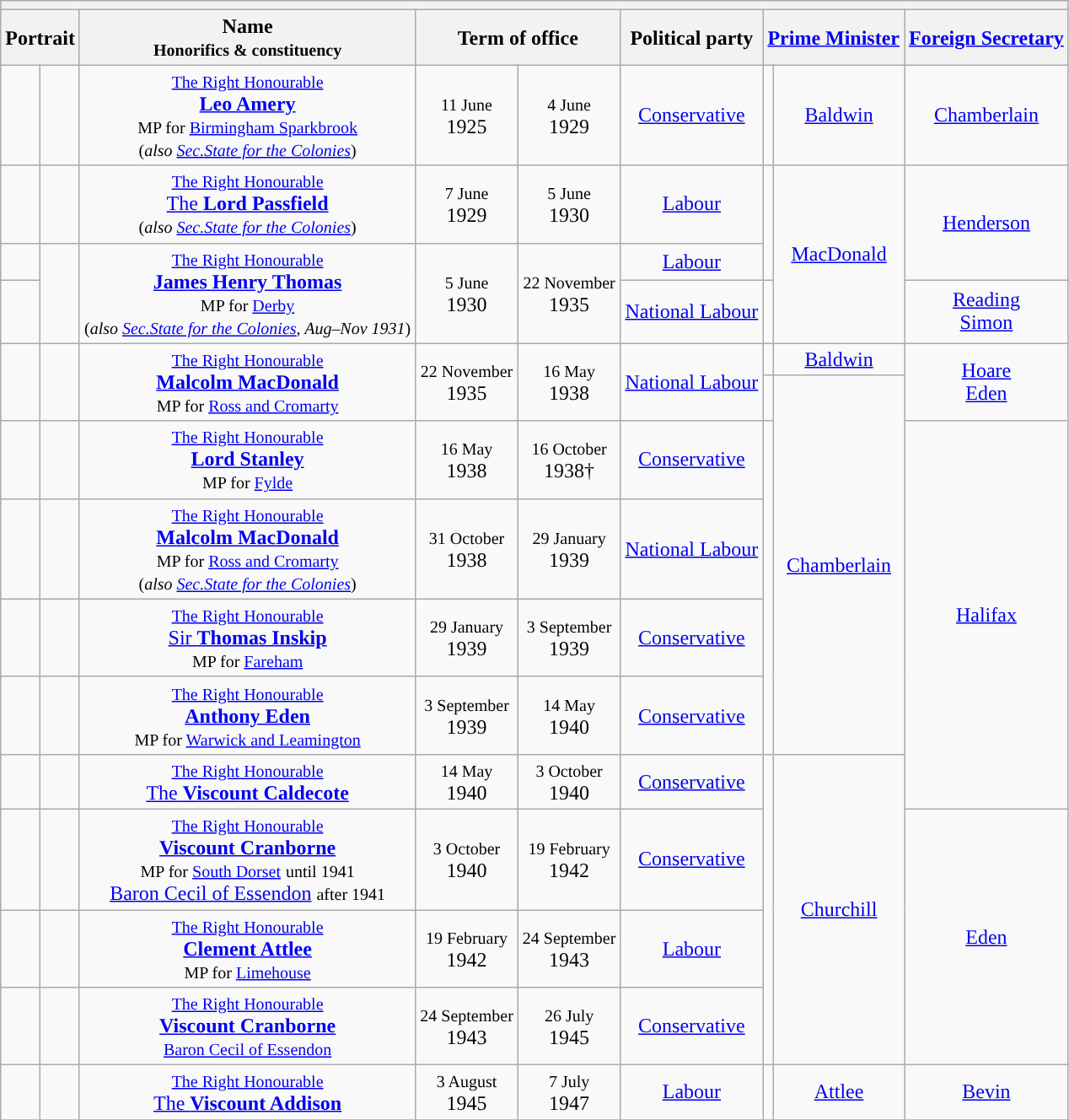<table class="wikitable" style="text-align:Center;">
<tr>
<th colspan=9></th>
</tr>
<tr>
<th colspan=2>Portrait</th>
<th>Name<br><small>Honorifics & constituency</small></th>
<th colspan=2>Term of office</th>
<th>Political party</th>
<th colspan=2><a href='#'>Prime Minister</a></th>
<th><a href='#'>Foreign Secretary</a></th>
</tr>
<tr>
<td style="background-color: "></td>
<td></td>
<td><small><a href='#'>The Right Honourable</a></small><br><strong><a href='#'>Leo Amery</a></strong><br><small>MP for <a href='#'>Birmingham Sparkbrook</a></small><br><small>(<em>also <a href='#'>Sec.State for the Colonies</a></em>)</small></td>
<td><small>11 June</small><br>1925</td>
<td><small>4 June</small><br>1929</td>
<td><a href='#'>Conservative</a></td>
<td style="background-color: "></td>
<td><a href='#'>Baldwin</a></td>
<td><a href='#'>Chamberlain</a></td>
</tr>
<tr>
<td style="background-color: "></td>
<td></td>
<td><small><a href='#'>The Right Honourable</a></small><br><a href='#'>The <strong>Lord Passfield</strong></a><br><small>(<em>also <a href='#'>Sec.State for the Colonies</a></em>)</small></td>
<td><small>7 June</small><br>1929</td>
<td><small>5 June</small><br>1930</td>
<td><a href='#'>Labour</a></td>
<td rowspan=2 style="background-color: "></td>
<td rowspan=3><a href='#'>MacDonald</a></td>
<td rowspan=2><a href='#'>Henderson</a></td>
</tr>
<tr>
<td style="background-color: "></td>
<td rowspan=2></td>
<td rowspan=2><small><a href='#'>The Right Honourable</a></small><br><strong><a href='#'>James Henry Thomas</a></strong><br><small>MP for <a href='#'>Derby</a></small><br><small>(<em>also <a href='#'>Sec.State for the Colonies</a>, Aug–Nov 1931</em>)</small></td>
<td rowspan=2><small>5 June</small><br>1930</td>
<td rowspan=2><small>22 November</small><br>1935</td>
<td><a href='#'>Labour</a></td>
</tr>
<tr>
<td style="background-color: "></td>
<td><a href='#'>National Labour</a></td>
<td style="background-color: "></td>
<td><a href='#'>Reading</a><br><a href='#'>Simon</a></td>
</tr>
<tr>
<td rowspan=2 style="background-color: "></td>
<td rowspan=2></td>
<td rowspan=2><small><a href='#'>The Right Honourable</a></small><br><strong><a href='#'>Malcolm MacDonald</a></strong><br><small>MP for <a href='#'>Ross and Cromarty</a></small></td>
<td rowspan=2><small>22 November</small><br>1935</td>
<td rowspan=2><small>16 May</small><br>1938</td>
<td rowspan=2><a href='#'>National Labour</a></td>
<td style="background-color: "></td>
<td><a href='#'>Baldwin</a></td>
<td rowspan="2"><a href='#'>Hoare</a><br><a href='#'>Eden</a></td>
</tr>
<tr>
<td height=15 style="background-color: "></td>
<td rowspan="5"><a href='#'>Chamberlain</a></td>
</tr>
<tr>
<td style="background-color: "></td>
<td></td>
<td><small><a href='#'>The Right Honourable</a></small><br><a href='#'><strong>Lord Stanley</strong></a><br><small>MP for <a href='#'>Fylde</a></small></td>
<td><small>16 May</small><br>1938</td>
<td><small>16 October</small><br>1938†</td>
<td><a href='#'>Conservative</a></td>
<td rowspan=4 style="background-color: "></td>
<td rowspan=5><a href='#'>Halifax</a></td>
</tr>
<tr>
<td style="background-color: "></td>
<td></td>
<td><small><a href='#'>The Right Honourable</a></small><br><strong><a href='#'>Malcolm MacDonald</a></strong><br><small>MP for <a href='#'>Ross and Cromarty</a></small><br><small>(<em>also <a href='#'>Sec.State for the Colonies</a></em>)</small></td>
<td><small>31 October</small><br>1938</td>
<td><small>29 January</small><br>1939</td>
<td><a href='#'>National Labour</a></td>
</tr>
<tr>
<td style="background-color: "></td>
<td></td>
<td><small><a href='#'>The Right Honourable</a></small><br><a href='#'>Sir <strong>Thomas Inskip</strong></a><br><small>MP for <a href='#'>Fareham</a></small></td>
<td><small>29 January</small><br>1939</td>
<td><small>3 September</small><br>1939</td>
<td><a href='#'>Conservative</a></td>
</tr>
<tr>
<td style="background-color: "></td>
<td></td>
<td><small><a href='#'>The Right Honourable</a></small><br><strong><a href='#'>Anthony Eden</a></strong><br><small>MP for <a href='#'>Warwick and Leamington</a></small></td>
<td><small>3 September</small><br>1939</td>
<td><small>14 May</small><br>1940</td>
<td><a href='#'>Conservative</a></td>
</tr>
<tr>
<td style="background-color: "></td>
<td></td>
<td><small><a href='#'>The Right Honourable</a></small><br><a href='#'>The <strong>Viscount Caldecote</strong></a></td>
<td><small>14 May</small><br>1940</td>
<td><small>3 October</small><br>1940</td>
<td><a href='#'>Conservative</a></td>
<td rowspan=4 style="background-color: "></td>
<td rowspan=4><a href='#'>Churchill</a></td>
</tr>
<tr>
<td style="background-color: "></td>
<td></td>
<td><small><a href='#'>The Right Honourable</a></small><br><a href='#'><strong>Viscount Cranborne</strong></a><br><small>MP for <a href='#'>South Dorset</a></small> <small>until 1941</small><br><a href='#'>Baron Cecil of Essendon</a> <small>after 1941</small></td>
<td><small>3 October</small><br>1940</td>
<td><small>19 February</small><br>1942</td>
<td><a href='#'>Conservative</a></td>
<td rowspan=3><a href='#'>Eden</a></td>
</tr>
<tr>
<td style="background-color: "></td>
<td></td>
<td><small><a href='#'>The Right Honourable</a></small><br><strong><a href='#'>Clement Attlee</a></strong><br><small>MP for <a href='#'>Limehouse</a></small></td>
<td><small>19 February</small><br>1942</td>
<td><small>24 September</small><br>1943</td>
<td><a href='#'>Labour</a></td>
</tr>
<tr>
<td style="background-color: "></td>
<td></td>
<td><small><a href='#'>The Right Honourable</a></small><br><a href='#'><strong>Viscount Cranborne</strong></a><br><small><a href='#'>Baron Cecil of Essendon</a></small></td>
<td><small>24 September</small><br>1943</td>
<td><small>26 July</small><br>1945</td>
<td><a href='#'>Conservative</a></td>
</tr>
<tr>
<td style="background-color: "></td>
<td></td>
<td><small><a href='#'>The Right Honourable</a></small><br><a href='#'>The <strong>Viscount Addison</strong></a></td>
<td><small>3 August</small><br>1945</td>
<td><small>7 July</small><br>1947</td>
<td><a href='#'>Labour</a></td>
<td style="background-color: "></td>
<td><a href='#'>Attlee</a></td>
<td><a href='#'>Bevin</a></td>
</tr>
<tr>
</tr>
</table>
